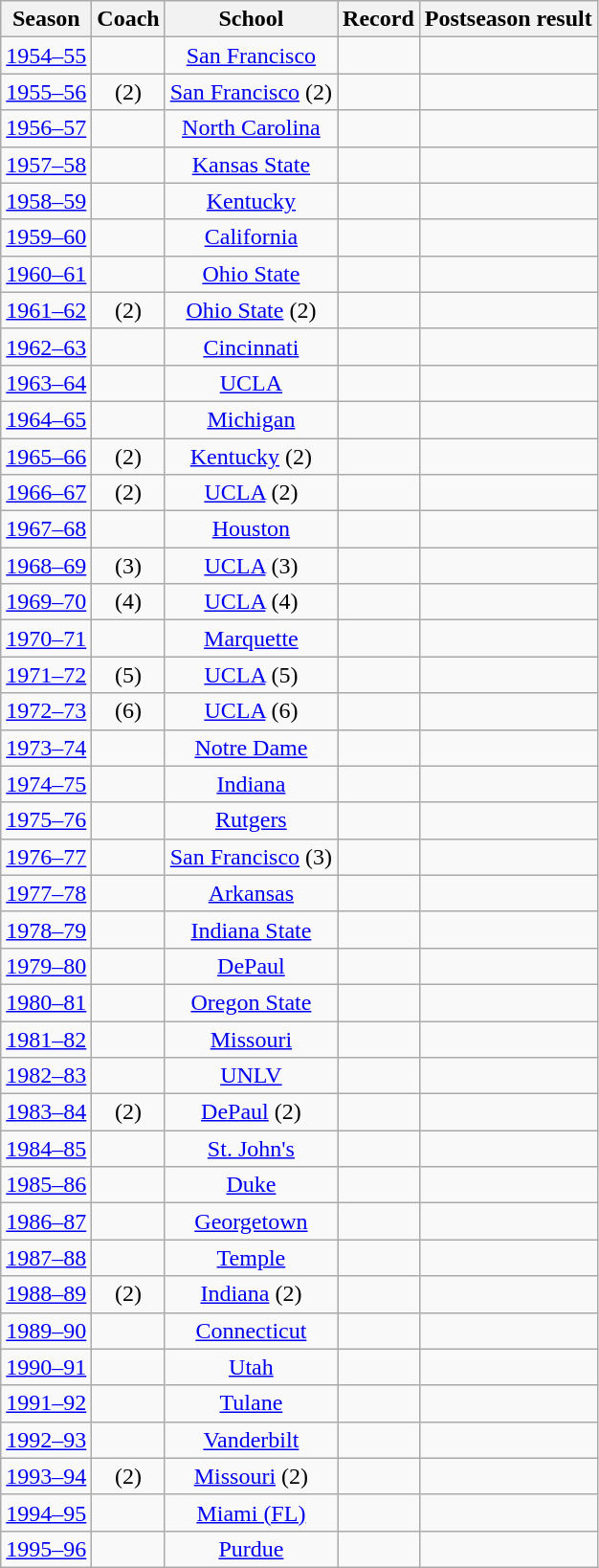<table class="wikitable sortable" style="text-align:center;">
<tr>
<th>Season</th>
<th>Coach</th>
<th>School</th>
<th>Record</th>
<th>Postseason result</th>
</tr>
<tr align="center">
<td><a href='#'>1954–55</a></td>
<td></td>
<td><a href='#'>San Francisco</a></td>
<td></td>
<td><strong></strong></td>
</tr>
<tr align="center">
<td><a href='#'>1955–56</a></td>
<td> (2)</td>
<td><a href='#'>San Francisco</a> (2)</td>
<td></td>
<td><strong></strong></td>
</tr>
<tr align="center">
<td><a href='#'>1956–57</a></td>
<td></td>
<td><a href='#'>North Carolina</a></td>
<td></td>
<td><strong></strong></td>
</tr>
<tr align="center">
<td><a href='#'>1957–58</a></td>
<td></td>
<td><a href='#'>Kansas State</a></td>
<td></td>
<td></td>
</tr>
<tr align="center">
<td><a href='#'>1958–59</a></td>
<td></td>
<td><a href='#'>Kentucky</a></td>
<td></td>
<td></td>
</tr>
<tr align="center">
<td><a href='#'>1959–60</a></td>
<td></td>
<td><a href='#'>California</a></td>
<td></td>
<td></td>
</tr>
<tr align="center">
<td><a href='#'>1960–61</a></td>
<td></td>
<td><a href='#'>Ohio State</a></td>
<td></td>
<td></td>
</tr>
<tr align="center">
<td><a href='#'>1961–62</a></td>
<td> (2)</td>
<td><a href='#'>Ohio State</a> (2)</td>
<td></td>
<td></td>
</tr>
<tr align="center">
<td><a href='#'>1962–63</a></td>
<td></td>
<td><a href='#'>Cincinnati</a></td>
<td></td>
<td></td>
</tr>
<tr align="center">
<td><a href='#'>1963–64</a></td>
<td></td>
<td><a href='#'>UCLA</a></td>
<td></td>
<td><strong></strong></td>
</tr>
<tr align="center">
<td><a href='#'>1964–65</a></td>
<td></td>
<td><a href='#'>Michigan</a></td>
<td></td>
<td></td>
</tr>
<tr align="center">
<td><a href='#'>1965–66</a></td>
<td> (2)</td>
<td><a href='#'>Kentucky</a> (2)</td>
<td></td>
<td></td>
</tr>
<tr align="center">
<td><a href='#'>1966–67</a></td>
<td> (2)</td>
<td><a href='#'>UCLA</a> (2)</td>
<td></td>
<td><strong></strong></td>
</tr>
<tr align="center">
<td><a href='#'>1967–68</a></td>
<td></td>
<td><a href='#'>Houston</a></td>
<td></td>
<td></td>
</tr>
<tr align="center">
<td><a href='#'>1968–69</a></td>
<td> (3)</td>
<td><a href='#'>UCLA</a> (3)</td>
<td></td>
<td><strong></strong></td>
</tr>
<tr align="center">
<td><a href='#'>1969–70</a></td>
<td> (4)</td>
<td><a href='#'>UCLA</a> (4)</td>
<td></td>
<td><strong></strong></td>
</tr>
<tr align="center">
<td><a href='#'>1970–71</a></td>
<td></td>
<td><a href='#'>Marquette</a></td>
<td></td>
<td></td>
</tr>
<tr align="center">
<td><a href='#'>1971–72</a></td>
<td> (5)</td>
<td><a href='#'>UCLA</a> (5)</td>
<td></td>
<td><strong></strong></td>
</tr>
<tr align="center">
<td><a href='#'>1972–73</a></td>
<td> (6)</td>
<td><a href='#'>UCLA</a> (6)</td>
<td></td>
<td><strong></strong></td>
</tr>
<tr align="center">
<td><a href='#'>1973–74</a></td>
<td></td>
<td><a href='#'>Notre Dame</a></td>
<td></td>
<td></td>
</tr>
<tr align="center">
<td><a href='#'>1974–75</a></td>
<td></td>
<td><a href='#'>Indiana</a></td>
<td></td>
<td></td>
</tr>
<tr align="center">
<td><a href='#'>1975–76</a></td>
<td></td>
<td><a href='#'>Rutgers</a></td>
<td></td>
<td></td>
</tr>
<tr align="center">
<td><a href='#'>1976–77</a></td>
<td></td>
<td><a href='#'>San Francisco</a> (3)</td>
<td></td>
<td></td>
</tr>
<tr align="center">
<td><a href='#'>1977–78</a></td>
<td></td>
<td><a href='#'>Arkansas</a></td>
<td></td>
<td></td>
</tr>
<tr align="center">
<td><a href='#'>1978–79</a></td>
<td></td>
<td><a href='#'>Indiana State</a></td>
<td></td>
<td></td>
</tr>
<tr align="center">
<td><a href='#'>1979–80</a></td>
<td></td>
<td><a href='#'>DePaul</a></td>
<td></td>
<td></td>
</tr>
<tr align="center">
<td><a href='#'>1980–81</a></td>
<td></td>
<td><a href='#'>Oregon State</a></td>
<td></td>
<td></td>
</tr>
<tr align="center">
<td><a href='#'>1981–82</a></td>
<td></td>
<td><a href='#'>Missouri</a></td>
<td></td>
<td></td>
</tr>
<tr align="center">
<td><a href='#'>1982–83</a></td>
<td></td>
<td><a href='#'>UNLV</a></td>
<td></td>
<td></td>
</tr>
<tr align="center">
<td><a href='#'>1983–84</a></td>
<td> (2)</td>
<td><a href='#'>DePaul</a> (2)</td>
<td></td>
<td></td>
</tr>
<tr align="center">
<td><a href='#'>1984–85</a></td>
<td></td>
<td><a href='#'>St. John's</a></td>
<td></td>
<td></td>
</tr>
<tr align="center">
<td><a href='#'>1985–86</a></td>
<td></td>
<td><a href='#'>Duke</a></td>
<td></td>
<td></td>
</tr>
<tr align="center">
<td><a href='#'>1986–87</a></td>
<td></td>
<td><a href='#'>Georgetown</a></td>
<td></td>
<td></td>
</tr>
<tr align="center">
<td><a href='#'>1987–88</a></td>
<td></td>
<td><a href='#'>Temple</a></td>
<td></td>
<td></td>
</tr>
<tr align="center">
<td><a href='#'>1988–89</a></td>
<td> (2)</td>
<td><a href='#'>Indiana</a> (2)</td>
<td></td>
<td></td>
</tr>
<tr align="center">
<td><a href='#'>1989–90</a></td>
<td></td>
<td><a href='#'>Connecticut</a></td>
<td></td>
<td></td>
</tr>
<tr align="center">
<td><a href='#'>1990–91</a></td>
<td></td>
<td><a href='#'>Utah</a></td>
<td></td>
<td></td>
</tr>
<tr align="center">
<td><a href='#'>1991–92</a></td>
<td></td>
<td><a href='#'>Tulane</a></td>
<td></td>
<td></td>
</tr>
<tr align="center">
<td><a href='#'>1992–93</a></td>
<td></td>
<td><a href='#'>Vanderbilt</a></td>
<td></td>
<td></td>
</tr>
<tr align="center">
<td><a href='#'>1993–94</a></td>
<td> (2)</td>
<td><a href='#'>Missouri</a> (2)</td>
<td></td>
<td></td>
</tr>
<tr align="center">
<td><a href='#'>1994–95</a></td>
<td></td>
<td><a href='#'>Miami (FL)</a></td>
<td></td>
<td></td>
</tr>
<tr align="center">
<td><a href='#'>1995–96</a></td>
<td></td>
<td><a href='#'>Purdue</a></td>
<td></td>
<td></td>
</tr>
</table>
